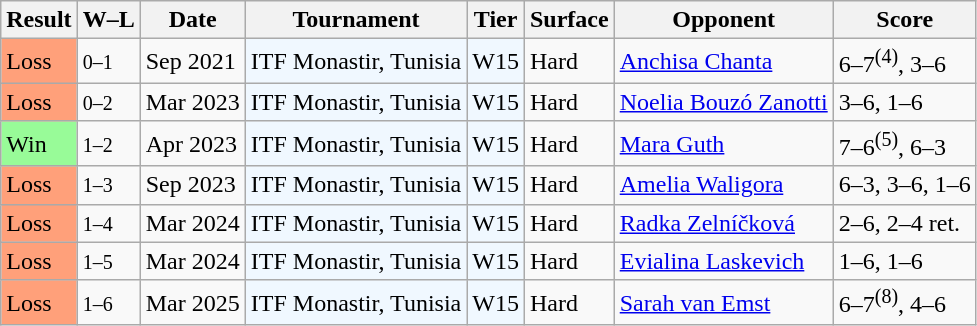<table class="sortable wikitable">
<tr>
<th>Result</th>
<th class="unsortable">W–L</th>
<th>Date</th>
<th>Tournament</th>
<th>Tier</th>
<th>Surface</th>
<th>Opponent</th>
<th class="unsortable">Score</th>
</tr>
<tr>
<td style="background:#ffa07a;">Loss</td>
<td><small>0–1</small></td>
<td>Sep 2021</td>
<td style="background:#f0f8ff;">ITF Monastir, Tunisia</td>
<td style="background:#f0f8ff;">W15</td>
<td>Hard</td>
<td> <a href='#'>Anchisa Chanta</a></td>
<td>6–7<sup>(4)</sup>, 3–6</td>
</tr>
<tr>
<td style="background:#ffa07a;">Loss</td>
<td><small>0–2</small></td>
<td>Mar 2023</td>
<td style="background:#f0f8ff;">ITF Monastir, Tunisia</td>
<td style="background:#f0f8ff;">W15</td>
<td>Hard</td>
<td> <a href='#'>Noelia Bouzó Zanotti</a></td>
<td>3–6, 1–6</td>
</tr>
<tr>
<td style="background:#98FB98;">Win</td>
<td><small>1–2</small></td>
<td>Apr 2023</td>
<td style="background:#f0f8ff;">ITF Monastir, Tunisia</td>
<td style="background:#f0f8ff;">W15</td>
<td>Hard</td>
<td> <a href='#'>Mara Guth</a></td>
<td>7–6<sup>(5)</sup>, 6–3</td>
</tr>
<tr>
<td style="background:#ffa07a;">Loss</td>
<td><small>1–3</small></td>
<td>Sep 2023</td>
<td style="background:#f0f8ff;">ITF Monastir, Tunisia</td>
<td style="background:#f0f8ff;">W15</td>
<td>Hard</td>
<td> <a href='#'>Amelia Waligora</a></td>
<td>6–3, 3–6, 1–6</td>
</tr>
<tr>
<td style="background:#ffa07a;">Loss</td>
<td><small>1–4</small></td>
<td>Mar 2024</td>
<td style="background:#f0f8ff;">ITF Monastir, Tunisia</td>
<td style="background:#f0f8ff;">W15</td>
<td>Hard</td>
<td> <a href='#'>Radka Zelníčková</a></td>
<td>2–6, 2–4 ret.</td>
</tr>
<tr>
<td style="background:#ffa07a;">Loss</td>
<td><small>1–5</small></td>
<td>Mar 2024</td>
<td style="background:#f0f8ff;">ITF Monastir, Tunisia</td>
<td style="background:#f0f8ff;">W15</td>
<td>Hard</td>
<td> <a href='#'>Evialina Laskevich</a></td>
<td>1–6, 1–6</td>
</tr>
<tr>
<td style="background:#ffa07a;">Loss</td>
<td><small>1–6</small></td>
<td>Mar 2025</td>
<td style="background:#f0f8ff;">ITF Monastir, Tunisia</td>
<td style="background:#f0f8ff;">W15</td>
<td>Hard</td>
<td> <a href='#'>Sarah van Emst</a></td>
<td>6–7<sup>(8)</sup>, 4–6</td>
</tr>
</table>
